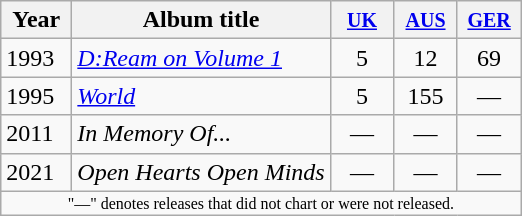<table class="wikitable">
<tr>
<th width="40">Year</th>
<th>Album title</th>
<th width="35"><small><a href='#'>UK</a></small><br></th>
<th width="35"><small><a href='#'>AUS</a></small><br></th>
<th width="35"><small><a href='#'>GER</a></small><br></th>
</tr>
<tr>
<td>1993</td>
<td><em><a href='#'>D:Ream on Volume 1</a></em></td>
<td style="text-align:center;">5</td>
<td style="text-align:center;">12</td>
<td style="text-align:center;">69</td>
</tr>
<tr>
<td>1995</td>
<td><em><a href='#'>World</a></em></td>
<td style="text-align:center;">5</td>
<td style="text-align:center;">155</td>
<td style="text-align:center;">—</td>
</tr>
<tr>
<td>2011</td>
<td><em>In Memory Of...</em></td>
<td style="text-align:center;">—</td>
<td style="text-align:center;">—</td>
<td style="text-align:center;">—</td>
</tr>
<tr>
<td>2021</td>
<td><em>Open Hearts Open Minds</em></td>
<td style="text-align:center;">—</td>
<td style="text-align:center;">—</td>
<td style="text-align:center;">—</td>
</tr>
<tr>
<td align="center" colspan="7" style="font-size:8pt">"—" denotes releases that did not chart or were not released.</td>
</tr>
</table>
